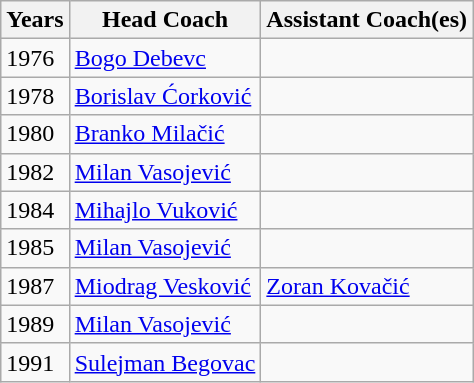<table class="wikitable">
<tr>
<th>Years</th>
<th>Head Coach</th>
<th>Assistant Coach(es)</th>
</tr>
<tr>
<td>1976</td>
<td><a href='#'>Bogo Debevc</a></td>
<td></td>
</tr>
<tr>
<td>1978</td>
<td><a href='#'>Borislav Ćorković</a></td>
<td></td>
</tr>
<tr>
<td>1980</td>
<td><a href='#'>Branko Milačić</a></td>
<td></td>
</tr>
<tr>
<td>1982</td>
<td><a href='#'>Milan Vasojević</a></td>
<td></td>
</tr>
<tr>
<td>1984</td>
<td><a href='#'>Mihajlo Vuković</a></td>
<td></td>
</tr>
<tr>
<td>1985</td>
<td><a href='#'>Milan Vasojević</a></td>
<td></td>
</tr>
<tr>
<td>1987</td>
<td><a href='#'>Miodrag Vesković</a></td>
<td><a href='#'>Zoran Kovačić</a></td>
</tr>
<tr>
<td>1989</td>
<td><a href='#'>Milan Vasojević</a></td>
<td></td>
</tr>
<tr>
<td>1991</td>
<td><a href='#'>Sulejman Begovac</a></td>
<td></td>
</tr>
</table>
